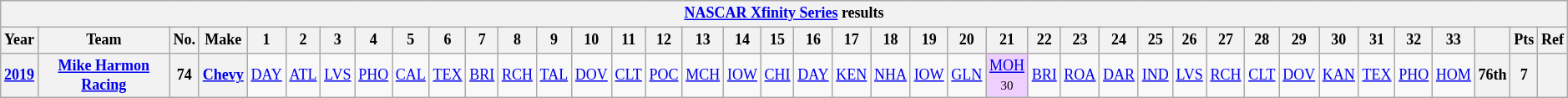<table class="wikitable" style="text-align:center; font-size:75%">
<tr>
<th colspan=42><a href='#'>NASCAR Xfinity Series</a> results</th>
</tr>
<tr>
<th>Year</th>
<th>Team</th>
<th>No.</th>
<th>Make</th>
<th>1</th>
<th>2</th>
<th>3</th>
<th>4</th>
<th>5</th>
<th>6</th>
<th>7</th>
<th>8</th>
<th>9</th>
<th>10</th>
<th>11</th>
<th>12</th>
<th>13</th>
<th>14</th>
<th>15</th>
<th>16</th>
<th>17</th>
<th>18</th>
<th>19</th>
<th>20</th>
<th>21</th>
<th>22</th>
<th>23</th>
<th>24</th>
<th>25</th>
<th>26</th>
<th>27</th>
<th>28</th>
<th>29</th>
<th>30</th>
<th>31</th>
<th>32</th>
<th>33</th>
<th></th>
<th>Pts</th>
<th>Ref</th>
</tr>
<tr>
<th><a href='#'>2019</a></th>
<th><a href='#'>Mike Harmon Racing</a></th>
<th>74</th>
<th><a href='#'>Chevy</a></th>
<td><a href='#'>DAY</a></td>
<td><a href='#'>ATL</a></td>
<td><a href='#'>LVS</a></td>
<td><a href='#'>PHO</a></td>
<td><a href='#'>CAL</a></td>
<td><a href='#'>TEX</a></td>
<td><a href='#'>BRI</a></td>
<td><a href='#'>RCH</a></td>
<td><a href='#'>TAL</a></td>
<td><a href='#'>DOV</a></td>
<td><a href='#'>CLT</a></td>
<td><a href='#'>POC</a></td>
<td><a href='#'>MCH</a></td>
<td><a href='#'>IOW</a></td>
<td><a href='#'>CHI</a></td>
<td><a href='#'>DAY</a></td>
<td><a href='#'>KEN</a></td>
<td><a href='#'>NHA</a></td>
<td><a href='#'>IOW</a></td>
<td><a href='#'>GLN</a></td>
<td style="background:#EFCFFF;"><a href='#'>MOH</a><br><small>30</small></td>
<td><a href='#'>BRI</a></td>
<td><a href='#'>ROA</a></td>
<td><a href='#'>DAR</a></td>
<td><a href='#'>IND</a></td>
<td><a href='#'>LVS</a></td>
<td><a href='#'>RCH</a></td>
<td><a href='#'>CLT</a></td>
<td><a href='#'>DOV</a></td>
<td><a href='#'>KAN</a></td>
<td><a href='#'>TEX</a></td>
<td><a href='#'>PHO</a></td>
<td><a href='#'>HOM</a></td>
<th>76th</th>
<th>7</th>
<th></th>
</tr>
</table>
